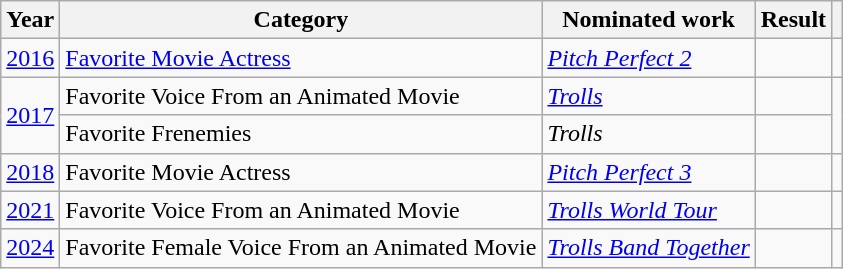<table class="wikitable sortable">
<tr>
<th>Year</th>
<th>Category</th>
<th>Nominated work</th>
<th>Result</th>
<th class="unsortable"></th>
</tr>
<tr>
<td><a href='#'>2016</a></td>
<td><a href='#'>Favorite Movie Actress</a></td>
<td><em><a href='#'>Pitch Perfect 2</a></em></td>
<td></td>
<td style="text-align:center;"></td>
</tr>
<tr>
<td rowspan="2"><a href='#'>2017</a></td>
<td>Favorite Voice From an Animated Movie</td>
<td><em><a href='#'>Trolls</a></em></td>
<td></td>
<td style="text-align:center;" rowspan="2"></td>
</tr>
<tr>
<td>Favorite Frenemies</td>
<td><em>Trolls</em></td>
<td></td>
</tr>
<tr>
<td><a href='#'>2018</a></td>
<td>Favorite Movie Actress</td>
<td><em><a href='#'>Pitch Perfect 3</a></em></td>
<td></td>
<td style="text-align:center;"></td>
</tr>
<tr>
<td><a href='#'>2021</a></td>
<td>Favorite Voice From an Animated Movie</td>
<td><em><a href='#'>Trolls World Tour</a></em></td>
<td></td>
<td style="text-align:center;"></td>
</tr>
<tr>
<td><a href='#'>2024</a></td>
<td>Favorite Female Voice From an Animated Movie</td>
<td><em><a href='#'>Trolls Band Together</a></em></td>
<td></td>
<td style="text-align:center;"></td>
</tr>
</table>
